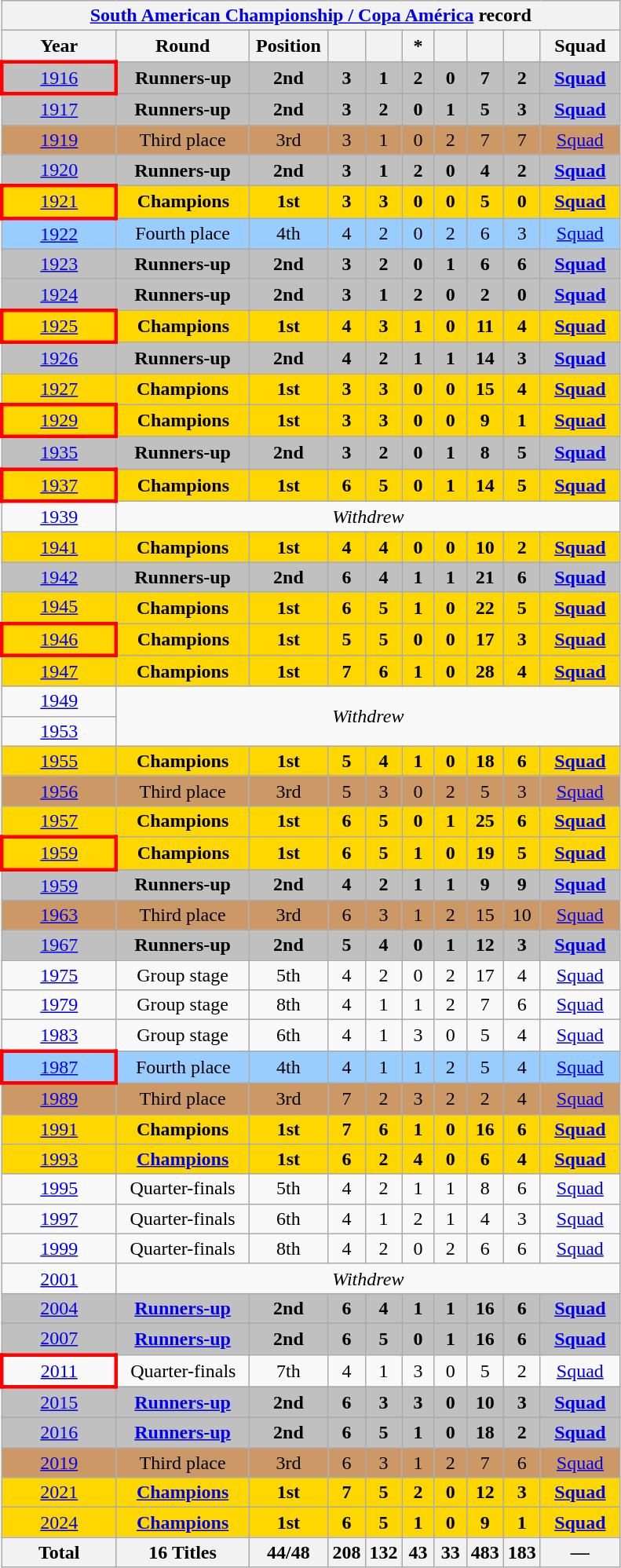<table class="wikitable" style="text-align:center">
<tr>
<th colspan=10><a href='#'>South American Championship / Copa América</a> record</th>
</tr>
<tr>
<th width=90>Year</th>
<th width=105>Round</th>
<th width=60>Position</th>
<th width=20></th>
<th width=20></th>
<th width=20>*</th>
<th width=20></th>
<th width=20></th>
<th width=20></th>
<th width=60>Squad</th>
</tr>
<tr style="background:Silver;">
<td style="border: 3px solid red"> <a href='#'>1916</a></td>
<td><strong>Runners-up</strong></td>
<td><strong>2nd</strong></td>
<td><strong>3</strong></td>
<td><strong>1</strong></td>
<td><strong>2</strong></td>
<td><strong>0</strong></td>
<td><strong>7</strong></td>
<td><strong>2</strong></td>
<td><strong><a href='#'>Squad</a></strong></td>
</tr>
<tr style="background:Silver;">
<td> <a href='#'>1917</a></td>
<td><strong>Runners-up</strong></td>
<td><strong>2nd</strong></td>
<td><strong>3</strong></td>
<td><strong>2</strong></td>
<td><strong>0</strong></td>
<td><strong>1</strong></td>
<td><strong>5</strong></td>
<td><strong>3</strong></td>
<td><strong><a href='#'>Squad</a></strong></td>
</tr>
<tr style="background:#c96;">
<td> <a href='#'>1919</a></td>
<td>Third place</td>
<td>3rd</td>
<td>3</td>
<td>1</td>
<td>0</td>
<td>2</td>
<td>7</td>
<td>7</td>
<td><a href='#'>Squad</a></td>
</tr>
<tr style="background:Silver;">
<td> <a href='#'>1920</a></td>
<td><strong>Runners-up</strong></td>
<td><strong>2nd</strong></td>
<td><strong>3</strong></td>
<td><strong>1</strong></td>
<td><strong>2</strong></td>
<td><strong>0</strong></td>
<td><strong>4</strong></td>
<td><strong>2</strong></td>
<td><strong><a href='#'>Squad</a></strong></td>
</tr>
<tr style="background:Gold;">
<td style="border: 3px solid red"> <a href='#'>1921</a></td>
<td><strong>Champions</strong></td>
<td><strong>1st</strong></td>
<td><strong>3</strong></td>
<td><strong>3</strong></td>
<td><strong>0</strong></td>
<td><strong>0</strong></td>
<td><strong>5</strong></td>
<td><strong>0</strong></td>
<td><strong><a href='#'>Squad</a></strong></td>
</tr>
<tr bgcolor=#9acdff>
<td> <a href='#'>1922</a></td>
<td>Fourth place</td>
<td>4th</td>
<td>4</td>
<td>2</td>
<td>0</td>
<td>2</td>
<td>6</td>
<td>3</td>
<td><a href='#'>Squad</a></td>
</tr>
<tr style="background:Silver;">
<td> <a href='#'>1923</a></td>
<td><strong>Runners-up</strong></td>
<td><strong>2nd</strong></td>
<td><strong>3</strong></td>
<td><strong>2</strong></td>
<td><strong>0</strong></td>
<td><strong>1</strong></td>
<td><strong>6</strong></td>
<td><strong>6</strong></td>
<td><strong><a href='#'>Squad</a></strong></td>
</tr>
<tr style="background:Silver;">
<td> <a href='#'>1924</a></td>
<td><strong>Runners-up</strong></td>
<td><strong>2nd</strong></td>
<td><strong>3</strong></td>
<td><strong>1</strong></td>
<td><strong>2</strong></td>
<td><strong>0</strong></td>
<td><strong>2</strong></td>
<td><strong>0</strong></td>
<td><strong><a href='#'>Squad</a></strong></td>
</tr>
<tr style="background:Gold;">
<td style="border: 3px solid red"> <a href='#'>1925</a></td>
<td><strong>Champions</strong></td>
<td><strong>1st</strong></td>
<td><strong>4</strong></td>
<td><strong>3</strong></td>
<td><strong>1</strong></td>
<td><strong>0</strong></td>
<td><strong>11</strong></td>
<td><strong>4</strong></td>
<td><strong><a href='#'>Squad</a></strong></td>
</tr>
<tr style="background:Silver;">
<td> <a href='#'>1926</a></td>
<td><strong>Runners-up</strong></td>
<td><strong>2nd</strong></td>
<td><strong>4</strong></td>
<td><strong>2</strong></td>
<td><strong>1</strong></td>
<td><strong>1</strong></td>
<td><strong>14</strong></td>
<td><strong>3</strong></td>
<td><strong><a href='#'>Squad</a></strong></td>
</tr>
<tr style="background:Gold;">
<td> <a href='#'>1927</a></td>
<td><strong>Champions</strong></td>
<td><strong>1st</strong></td>
<td><strong>3</strong></td>
<td><strong>3</strong></td>
<td><strong>0</strong></td>
<td><strong>0</strong></td>
<td><strong>15</strong></td>
<td><strong>4</strong></td>
<td><strong><a href='#'>Squad</a></strong></td>
</tr>
<tr style="background:Gold;">
<td style="border: 3px solid red"> <a href='#'>1929</a></td>
<td><strong>Champions</strong></td>
<td><strong>1st</strong></td>
<td><strong>3</strong></td>
<td><strong>3</strong></td>
<td><strong>0</strong></td>
<td><strong>0</strong></td>
<td><strong>9</strong></td>
<td><strong>1</strong></td>
<td><strong><a href='#'>Squad</a></strong></td>
</tr>
<tr style="background:Silver;">
<td> <a href='#'>1935</a></td>
<td><strong>Runners-up</strong></td>
<td><strong>2nd</strong></td>
<td><strong>3</strong></td>
<td><strong>2</strong></td>
<td><strong>0</strong></td>
<td><strong>1</strong></td>
<td><strong>8</strong></td>
<td><strong>5</strong></td>
<td><strong><a href='#'>Squad</a></strong></td>
</tr>
<tr style="background:Gold;">
<td style="border: 3px solid red"> <a href='#'>1937</a></td>
<td><strong>Champions</strong></td>
<td><strong>1st</strong></td>
<td><strong>6</strong></td>
<td><strong>5</strong></td>
<td><strong>0</strong></td>
<td><strong>1</strong></td>
<td><strong>14</strong></td>
<td><strong>5</strong></td>
<td><strong><a href='#'>Squad</a></strong></td>
</tr>
<tr>
<td> <a href='#'>1939</a></td>
<td colspan=9><em>Withdrew</em></td>
</tr>
<tr style="background:Gold;">
<td> <a href='#'>1941</a></td>
<td><strong>Champions</strong></td>
<td><strong>1st</strong></td>
<td><strong>4</strong></td>
<td><strong>4</strong></td>
<td><strong>0</strong></td>
<td><strong>0</strong></td>
<td><strong>10</strong></td>
<td><strong>2</strong></td>
<td><strong><a href='#'>Squad</a></strong></td>
</tr>
<tr style="background:Silver;">
<td> <a href='#'>1942</a></td>
<td><strong>Runners-up</strong></td>
<td><strong>2nd</strong></td>
<td><strong>6</strong></td>
<td><strong>4</strong></td>
<td><strong>1</strong></td>
<td><strong>1</strong></td>
<td><strong>21</strong></td>
<td><strong>6</strong></td>
<td><strong><a href='#'>Squad</a></strong></td>
</tr>
<tr style="background:Gold;">
<td> <a href='#'>1945</a></td>
<td><strong>Champions</strong></td>
<td><strong>1st</strong></td>
<td><strong>6</strong></td>
<td><strong>5</strong></td>
<td><strong>1</strong></td>
<td><strong>0</strong></td>
<td><strong>22</strong></td>
<td><strong>5</strong></td>
<td><strong><a href='#'>Squad</a></strong></td>
</tr>
<tr style="background:Gold;">
<td style="border: 3px solid red"> <a href='#'>1946</a></td>
<td><strong>Champions</strong></td>
<td><strong>1st</strong></td>
<td><strong>5</strong></td>
<td><strong>5</strong></td>
<td><strong>0</strong></td>
<td><strong>0</strong></td>
<td><strong>17</strong></td>
<td><strong>3</strong></td>
<td><strong><a href='#'>Squad</a></strong></td>
</tr>
<tr style="background:Gold;">
<td> <a href='#'>1947</a></td>
<td><strong>Champions</strong></td>
<td><strong>1st</strong></td>
<td><strong>7</strong></td>
<td><strong>6</strong></td>
<td><strong>1</strong></td>
<td><strong>0</strong></td>
<td><strong>28</strong></td>
<td><strong>4</strong></td>
<td><strong><a href='#'>Squad</a></strong></td>
</tr>
<tr>
<td> <a href='#'>1949</a></td>
<td colspan=9 rowspan=2><em>Withdrew</em></td>
</tr>
<tr>
<td> <a href='#'>1953</a></td>
</tr>
<tr style="background:Gold;">
<td> <a href='#'>1955</a></td>
<td><strong>Champions</strong></td>
<td><strong>1st</strong></td>
<td><strong>5</strong></td>
<td><strong>4</strong></td>
<td><strong>1</strong></td>
<td><strong>0</strong></td>
<td><strong>18</strong></td>
<td><strong>6</strong></td>
<td><strong><a href='#'>Squad</a></strong></td>
</tr>
<tr style="background:#c96;">
<td><a href='#'>1956</a></td>
<td>Third place</td>
<td>3rd</td>
<td>5</td>
<td>3</td>
<td>0</td>
<td>2</td>
<td>5</td>
<td>3</td>
<td><a href='#'>Squad</a></td>
</tr>
<tr style="background:Gold;">
<td> <a href='#'>1957</a></td>
<td><strong>Champions</strong></td>
<td><strong>1st</strong></td>
<td><strong>6</strong></td>
<td><strong>5</strong></td>
<td><strong>0</strong></td>
<td><strong>1</strong></td>
<td><strong>25</strong></td>
<td><strong>6</strong></td>
<td><strong><a href='#'>Squad</a></strong></td>
</tr>
<tr style="background:Gold;">
<td style="border: 3px solid red"> <a href='#'>1959</a></td>
<td><strong>Champions</strong></td>
<td><strong>1st</strong></td>
<td><strong>6</strong></td>
<td><strong>5</strong></td>
<td><strong>1</strong></td>
<td><strong>0</strong></td>
<td><strong>19</strong></td>
<td><strong>5</strong></td>
<td><strong><a href='#'>Squad</a></strong></td>
</tr>
<tr style="background:Silver;">
<td> <a href='#'>1959</a></td>
<td><strong>Runners-up</strong></td>
<td><strong>2nd</strong></td>
<td><strong>4</strong></td>
<td><strong>2</strong></td>
<td><strong>1</strong></td>
<td><strong>1</strong></td>
<td><strong>9</strong></td>
<td><strong>9</strong></td>
<td><strong><a href='#'>Squad</a></strong></td>
</tr>
<tr style="background:#c96;">
<td> <a href='#'>1963</a></td>
<td>Third place</td>
<td>3rd</td>
<td>6</td>
<td>3</td>
<td>1</td>
<td>2</td>
<td>15</td>
<td>10</td>
<td><a href='#'>Squad</a></td>
</tr>
<tr style="background:Silver;">
<td> <a href='#'>1967</a></td>
<td><strong>Runners-up</strong></td>
<td><strong>2nd</strong></td>
<td><strong>5</strong></td>
<td><strong>4</strong></td>
<td><strong>0</strong></td>
<td><strong>1</strong></td>
<td><strong>12</strong></td>
<td><strong>3</strong></td>
<td><strong><a href='#'>Squad</a></strong></td>
</tr>
<tr>
<td><a href='#'>1975</a></td>
<td>Group stage</td>
<td>5th</td>
<td>4</td>
<td>2</td>
<td>0</td>
<td>2</td>
<td>17</td>
<td>4</td>
<td><a href='#'>Squad</a></td>
</tr>
<tr>
<td><a href='#'>1979</a></td>
<td>Group stage</td>
<td>8th</td>
<td>4</td>
<td>1</td>
<td>1</td>
<td>2</td>
<td>7</td>
<td>6</td>
<td><a href='#'>Squad</a></td>
</tr>
<tr>
<td><a href='#'>1983</a></td>
<td>Group stage</td>
<td>6th</td>
<td>4</td>
<td>1</td>
<td>3</td>
<td>0</td>
<td>5</td>
<td>4</td>
<td><a href='#'>Squad</a></td>
</tr>
<tr style="background-color:#9acdff;">
<td style="border: 3px solid red"> <a href='#'>1987</a></td>
<td>Fourth place</td>
<td>4th</td>
<td>4</td>
<td>1</td>
<td>1</td>
<td>2</td>
<td>5</td>
<td>4</td>
<td><a href='#'>Squad</a></td>
</tr>
<tr style="background:#c96;">
<td> <a href='#'>1989</a></td>
<td>Third place</td>
<td>3rd</td>
<td>7</td>
<td>2</td>
<td>3</td>
<td>2</td>
<td>2</td>
<td>4</td>
<td><a href='#'>Squad</a></td>
</tr>
<tr style="background:Gold;">
<td> <a href='#'>1991</a></td>
<td><strong>Champions</strong></td>
<td><strong>1st</strong></td>
<td><strong>7</strong></td>
<td><strong>6</strong></td>
<td><strong>1</strong></td>
<td><strong>0</strong></td>
<td><strong>16</strong></td>
<td><strong>6</strong></td>
<td><strong><a href='#'>Squad</a></strong></td>
</tr>
<tr style="background:Gold;">
<td> <a href='#'>1993</a></td>
<td><strong><a href='#'>Champions</a></strong></td>
<td><strong>1st</strong></td>
<td><strong>6</strong></td>
<td><strong>2</strong></td>
<td><strong>4</strong></td>
<td><strong>0</strong></td>
<td><strong>6</strong></td>
<td><strong>4</strong></td>
<td><strong><a href='#'>Squad</a></strong></td>
</tr>
<tr>
<td> <a href='#'>1995</a></td>
<td>Quarter-finals</td>
<td>5th</td>
<td>4</td>
<td>2</td>
<td>1</td>
<td>1</td>
<td>8</td>
<td>6</td>
<td><a href='#'>Squad</a></td>
</tr>
<tr>
<td> <a href='#'>1997</a></td>
<td>Quarter-finals</td>
<td>6th</td>
<td>4</td>
<td>1</td>
<td>2</td>
<td>1</td>
<td>4</td>
<td>3</td>
<td><a href='#'>Squad</a></td>
</tr>
<tr>
<td> <a href='#'>1999</a></td>
<td>Quarter-finals</td>
<td>8th</td>
<td>4</td>
<td>2</td>
<td>0</td>
<td>2</td>
<td>6</td>
<td>6</td>
<td><a href='#'>Squad</a></td>
</tr>
<tr>
<td> <a href='#'>2001</a></td>
<td colspan=9><em>Withdrew</em></td>
</tr>
<tr style="background:Silver;">
<td> <a href='#'>2004</a></td>
<td><strong><a href='#'>Runners-up</a></strong></td>
<td><strong>2nd</strong></td>
<td><strong>6</strong></td>
<td><strong>4</strong></td>
<td><strong>1</strong></td>
<td><strong>1</strong></td>
<td><strong>16</strong></td>
<td><strong>6</strong></td>
<td><strong><a href='#'>Squad</a></strong></td>
</tr>
<tr style="background:Silver;">
<td> <a href='#'>2007</a></td>
<td><strong><a href='#'>Runners-up</a></strong></td>
<td><strong>2nd</strong></td>
<td><strong>6</strong></td>
<td><strong>5</strong></td>
<td><strong>0</strong></td>
<td><strong>1</strong></td>
<td><strong>16</strong></td>
<td><strong>6</strong></td>
<td><strong><a href='#'>Squad</a></strong></td>
</tr>
<tr>
<td style="border: 3px solid red"> <a href='#'>2011</a></td>
<td>Quarter-finals</td>
<td>7th</td>
<td>4</td>
<td>1</td>
<td>3</td>
<td>0</td>
<td>5</td>
<td>2</td>
<td><a href='#'>Squad</a></td>
</tr>
<tr style="background:Silver;">
<td> <a href='#'>2015</a></td>
<td><strong><a href='#'>Runners-up</a></strong></td>
<td><strong>2nd</strong></td>
<td><strong>6</strong></td>
<td><strong>3</strong></td>
<td><strong>3</strong></td>
<td><strong>0</strong></td>
<td><strong>10</strong></td>
<td><strong>3</strong></td>
<td><strong><a href='#'>Squad</a></strong></td>
</tr>
<tr style="background:Silver;">
<td> <a href='#'>2016</a></td>
<td><strong><a href='#'>Runners-up</a></strong></td>
<td><strong>2nd</strong></td>
<td><strong>6</strong></td>
<td><strong>5</strong></td>
<td><strong>1</strong></td>
<td><strong>0</strong></td>
<td><strong>18</strong></td>
<td><strong>2</strong></td>
<td><strong><a href='#'>Squad</a></strong></td>
</tr>
<tr style="background:#c96;">
<td> <a href='#'>2019</a></td>
<td>Third place</td>
<td>3rd</td>
<td>6</td>
<td>3</td>
<td>1</td>
<td>2</td>
<td>7</td>
<td>6</td>
<td><a href='#'>Squad</a></td>
</tr>
<tr style="background:Gold;">
<td> <a href='#'>2021</a></td>
<td><strong><a href='#'>Champions</a></strong></td>
<td><strong>1st</strong></td>
<td><strong>7</strong></td>
<td><strong>5</strong></td>
<td><strong>2</strong></td>
<td><strong>0</strong></td>
<td><strong>12</strong></td>
<td><strong>3</strong></td>
<td><strong><a href='#'>Squad</a></strong></td>
</tr>
<tr style="background:Gold;">
<td> <a href='#'>2024</a></td>
<td><strong><a href='#'>Champions</a></strong></td>
<td><strong>1st</strong></td>
<td><strong>6</strong></td>
<td><strong>5</strong></td>
<td><strong>1</strong></td>
<td><strong>0</strong></td>
<td><strong>9</strong></td>
<td><strong>1</strong></td>
<td><strong><a href='#'>Squad</a></strong></td>
</tr>
<tr>
<th>Total</th>
<th>16 Titles</th>
<th>44/48</th>
<th>208</th>
<th>132</th>
<th>43</th>
<th>33</th>
<th>483</th>
<th>183</th>
<th>—</th>
</tr>
</table>
